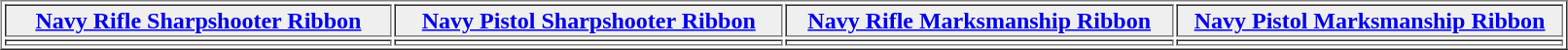<table align="center" border="1"  cellpadding="1" width="85%">
<tr>
<th width="25%" style="background:#efefef;"><a href='#'>Navy Rifle Sharpshooter Ribbon</a></th>
<th width="25%" style="background:#efefef;"><a href='#'>Navy Pistol Sharpshooter Ribbon</a></th>
<th width="25%" style="background:#efefef;"><a href='#'>Navy Rifle Marksmanship Ribbon</a></th>
<th width="25%" style="background:#efefef;"><a href='#'>Navy Pistol Marksmanship Ribbon</a></th>
</tr>
<tr>
<td></td>
<td></td>
<td></td>
<td></td>
</tr>
</table>
